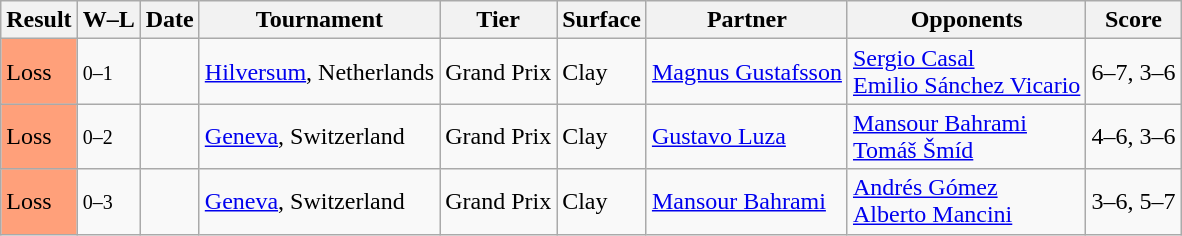<table class="sortable wikitable">
<tr>
<th>Result</th>
<th class="unsortable">W–L</th>
<th>Date</th>
<th>Tournament</th>
<th>Tier</th>
<th>Surface</th>
<th>Partner</th>
<th>Opponents</th>
<th class="unsortable">Score</th>
</tr>
<tr>
<td style="background:#ffa07a;">Loss</td>
<td><small>0–1</small></td>
<td><a href='#'></a></td>
<td><a href='#'>Hilversum</a>, Netherlands</td>
<td>Grand Prix</td>
<td>Clay</td>
<td> <a href='#'>Magnus Gustafsson</a></td>
<td> <a href='#'>Sergio Casal</a> <br>  <a href='#'>Emilio Sánchez Vicario</a></td>
<td>6–7, 3–6</td>
</tr>
<tr>
<td style="background:#ffa07a;">Loss</td>
<td><small>0–2</small></td>
<td><a href='#'></a></td>
<td><a href='#'>Geneva</a>, Switzerland</td>
<td>Grand Prix</td>
<td>Clay</td>
<td> <a href='#'>Gustavo Luza</a></td>
<td> <a href='#'>Mansour Bahrami</a> <br>  <a href='#'>Tomáš Šmíd</a></td>
<td>4–6, 3–6</td>
</tr>
<tr>
<td style="background:#ffa07a;">Loss</td>
<td><small>0–3</small></td>
<td><a href='#'></a></td>
<td><a href='#'>Geneva</a>, Switzerland</td>
<td>Grand Prix</td>
<td>Clay</td>
<td> <a href='#'>Mansour Bahrami</a></td>
<td> <a href='#'>Andrés Gómez</a> <br>  <a href='#'>Alberto Mancini</a></td>
<td>3–6, 5–7</td>
</tr>
</table>
